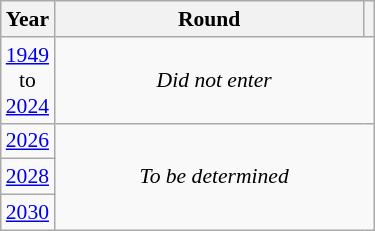<table class="wikitable" style="text-align: center; font-size:90%">
<tr>
<th>Year</th>
<th style="width:200px">Round</th>
<th></th>
</tr>
<tr>
<td><a href='#'>1949</a><br>to<br><a href='#'>2024</a></td>
<td colspan="2"><em>Did not enter</em></td>
</tr>
<tr>
<td><a href='#'>2026</a></td>
<td colspan="2" rowspan="3"><em>To be determined</em></td>
</tr>
<tr>
<td><a href='#'>2028</a></td>
</tr>
<tr>
<td><a href='#'>2030</a></td>
</tr>
</table>
